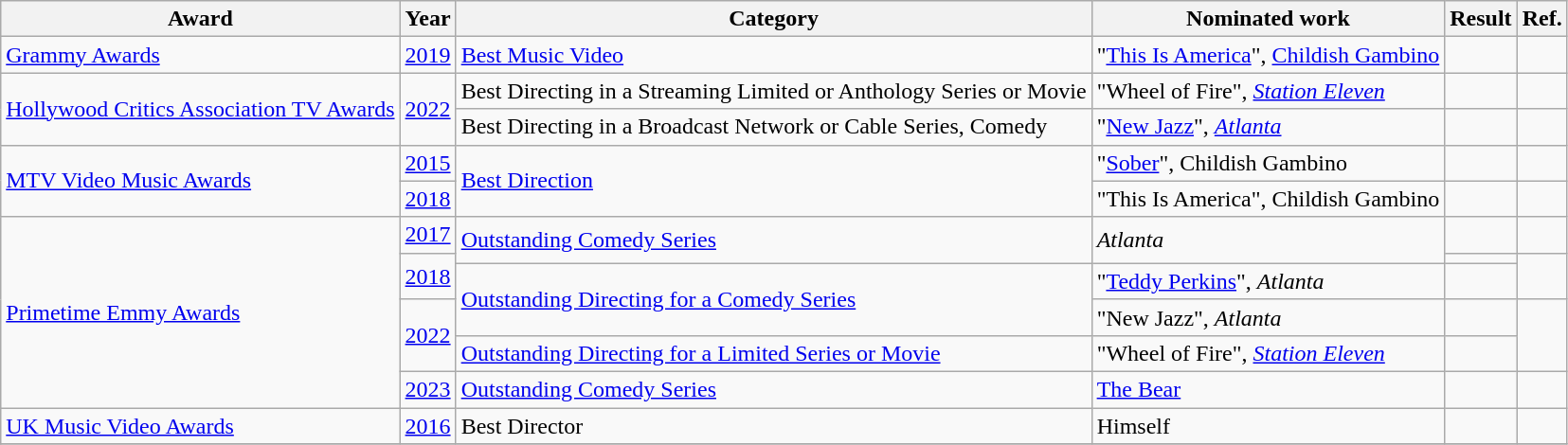<table class="wikitable">
<tr>
<th>Award</th>
<th>Year</th>
<th>Category</th>
<th>Nominated work</th>
<th>Result</th>
<th>Ref.</th>
</tr>
<tr>
<td><a href='#'>Grammy Awards</a></td>
<td><a href='#'>2019</a></td>
<td><a href='#'>Best Music Video</a></td>
<td>"<a href='#'>This Is America</a>", <a href='#'>Childish Gambino</a></td>
<td></td>
<td></td>
</tr>
<tr>
<td rowspan=2><a href='#'>Hollywood Critics Association TV Awards</a></td>
<td rowspan=2><a href='#'>2022</a></td>
<td>Best Directing in a Streaming Limited or Anthology Series or Movie</td>
<td>"Wheel of Fire", <em><a href='#'>Station Eleven</a></em></td>
<td></td>
<td></td>
</tr>
<tr>
<td>Best Directing in a Broadcast Network or Cable Series, Comedy</td>
<td>"<a href='#'>New Jazz</a>", <em><a href='#'>Atlanta</a></em></td>
<td></td>
<td style="text-align:center;"></td>
</tr>
<tr>
<td rowspan="2"><a href='#'>MTV Video Music Awards</a></td>
<td><a href='#'>2015</a></td>
<td rowspan="2"><a href='#'>Best Direction</a></td>
<td>"<a href='#'>Sober</a>", Childish Gambino</td>
<td></td>
<td></td>
</tr>
<tr>
<td><a href='#'>2018</a></td>
<td>"This Is America", Childish Gambino</td>
<td></td>
<td></td>
</tr>
<tr>
<td rowspan=6><a href='#'>Primetime Emmy Awards</a></td>
<td><a href='#'>2017</a></td>
<td rowspan=2><a href='#'>Outstanding Comedy Series</a></td>
<td rowspan=2><em>Atlanta</em></td>
<td></td>
<td style="text-align:center;"></td>
</tr>
<tr>
<td rowspan=2><a href='#'>2018</a></td>
<td></td>
<td style="text-align:center;" rowspan=2></td>
</tr>
<tr>
<td rowspan=2><a href='#'>Outstanding Directing for a Comedy Series</a></td>
<td>"<a href='#'>Teddy Perkins</a>", <em>Atlanta</em></td>
<td></td>
</tr>
<tr>
<td rowspan=2><a href='#'>2022</a></td>
<td>"New Jazz", <em>Atlanta</em></td>
<td></td>
<td style="text-align:center;" rowspan=2></td>
</tr>
<tr>
<td><a href='#'>Outstanding Directing for a Limited Series or Movie</a></td>
<td>"Wheel of Fire", <em><a href='#'>Station Eleven</a></em></td>
<td></td>
</tr>
<tr>
<td><a href='#'>2023</a></td>
<td><a href='#'>Outstanding Comedy Series</a></td>
<td><a href='#'>The Bear</a></td>
<td></td>
<td style="text-align:center;"></td>
</tr>
<tr>
<td><a href='#'>UK Music Video Awards</a></td>
<td><a href='#'>2016</a></td>
<td>Best Director</td>
<td>Himself</td>
<td></td>
<td></td>
</tr>
<tr>
</tr>
</table>
